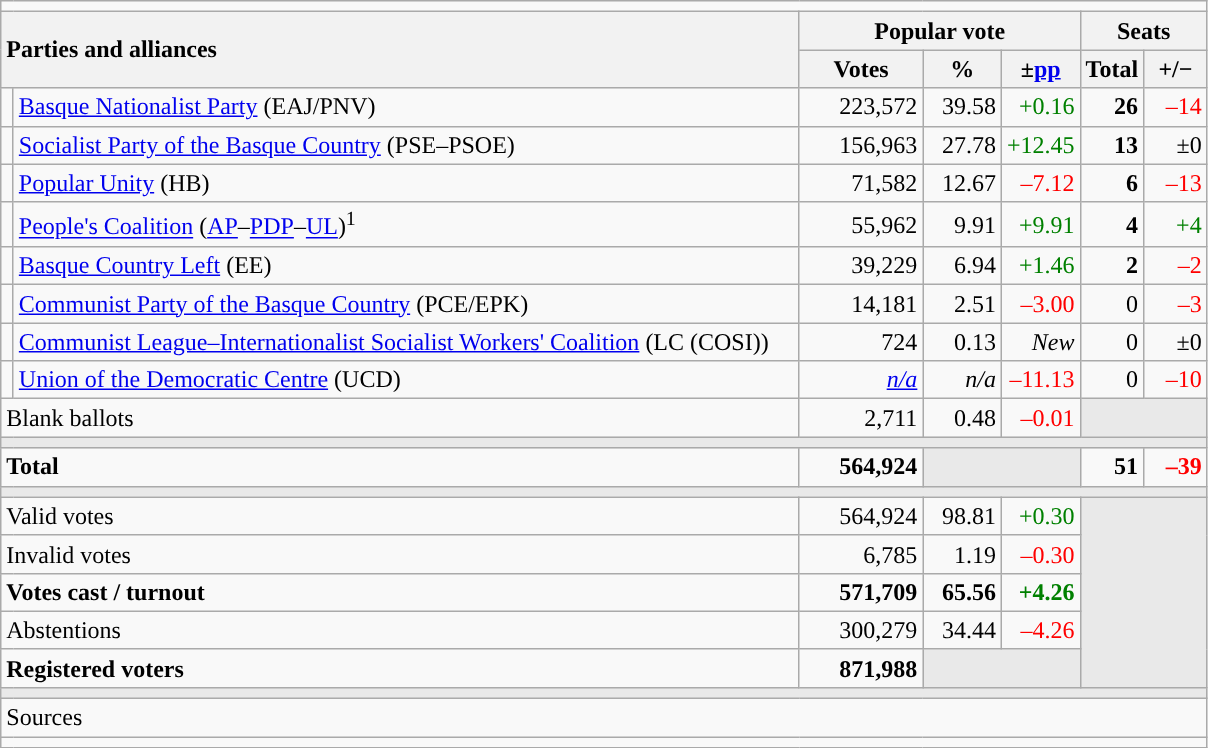<table class="wikitable" style="text-align:right;">
<tr>
<td colspan="7"></td>
</tr>
<tr>
<th style="text-align:left;" rowspan="2" colspan="2" width="525">Parties and alliances</th>
<th colspan="3">Popular vote</th>
<th colspan="2">Seats</th>
</tr>
<tr>
<th width="75">Votes</th>
<th width="45">%</th>
<th width="45">±<a href='#'>pp</a></th>
<th width="35">Total</th>
<th width="35">+/−</th>
</tr>
<tr>
<td width="1" style="color:inherit;background:"></td>
<td align="left"><a href='#'>Basque Nationalist Party</a> (EAJ/PNV)</td>
<td>223,572</td>
<td>39.58</td>
<td style="color:green;">+0.16</td>
<td><strong>26</strong></td>
<td style="color:red;">–14</td>
</tr>
<tr>
<td style="color:inherit;background:"></td>
<td align="left"><a href='#'>Socialist Party of the Basque Country</a> (PSE–PSOE)</td>
<td>156,963</td>
<td>27.78</td>
<td style="color:green;">+12.45</td>
<td><strong>13</strong></td>
<td>±0</td>
</tr>
<tr>
<td style="color:inherit;background:"></td>
<td align="left"><a href='#'>Popular Unity</a> (HB)</td>
<td>71,582</td>
<td>12.67</td>
<td style="color:red;">–7.12</td>
<td><strong>6</strong></td>
<td style="color:red;">–13</td>
</tr>
<tr>
<td style="color:inherit;background:"></td>
<td align="left"><a href='#'>People's Coalition</a> (<a href='#'>AP</a>–<a href='#'>PDP</a>–<a href='#'>UL</a>)<sup>1</sup></td>
<td>55,962</td>
<td>9.91</td>
<td style="color:green;">+9.91</td>
<td><strong>4</strong></td>
<td style="color:green;">+4</td>
</tr>
<tr>
<td style="color:inherit;background:"></td>
<td align="left"><a href='#'>Basque Country Left</a> (EE)</td>
<td>39,229</td>
<td>6.94</td>
<td style="color:green;">+1.46</td>
<td><strong>2</strong></td>
<td style="color:red;">–2</td>
</tr>
<tr>
<td style="color:inherit;background:"></td>
<td align="left"><a href='#'>Communist Party of the Basque Country</a> (PCE/EPK)</td>
<td>14,181</td>
<td>2.51</td>
<td style="color:red;">–3.00</td>
<td>0</td>
<td style="color:red;">–3</td>
</tr>
<tr>
<td style="color:inherit;background:"></td>
<td align="left"><a href='#'>Communist League–Internationalist Socialist Workers' Coalition</a> (LC (COSI))</td>
<td>724</td>
<td>0.13</td>
<td><em>New</em></td>
<td>0</td>
<td>±0</td>
</tr>
<tr>
<td style="color:inherit;background:"></td>
<td align="left"><a href='#'>Union of the Democratic Centre</a> (UCD)</td>
<td><em><a href='#'>n/a</a></em></td>
<td><em>n/a</em></td>
<td style="color:red;">–11.13</td>
<td>0</td>
<td style="color:red;">–10</td>
</tr>
<tr>
<td align="left" colspan="2">Blank ballots</td>
<td>2,711</td>
<td>0.48</td>
<td style="color:red;">–0.01</td>
<td bgcolor="#E9E9E9" colspan="2"></td>
</tr>
<tr>
<td colspan="7" bgcolor="#E9E9E9"></td>
</tr>
<tr style="font-weight:bold;">
<td align="left" colspan="2">Total</td>
<td>564,924</td>
<td bgcolor="#E9E9E9" colspan="2"></td>
<td>51</td>
<td style="color:red;">–39</td>
</tr>
<tr>
<td colspan="7" bgcolor="#E9E9E9"></td>
</tr>
<tr>
<td align="left" colspan="2">Valid votes</td>
<td>564,924</td>
<td>98.81</td>
<td style="color:green;">+0.30</td>
<td bgcolor="#E9E9E9" colspan="2" rowspan="5"></td>
</tr>
<tr>
<td align="left" colspan="2">Invalid votes</td>
<td>6,785</td>
<td>1.19</td>
<td style="color:red;">–0.30</td>
</tr>
<tr style="font-weight:bold;">
<td align="left" colspan="2">Votes cast / turnout</td>
<td>571,709</td>
<td>65.56</td>
<td style="color:green;">+4.26</td>
</tr>
<tr>
<td align="left" colspan="2">Abstentions</td>
<td>300,279</td>
<td>34.44</td>
<td style="color:red;">–4.26</td>
</tr>
<tr style="font-weight:bold;">
<td align="left" colspan="2">Registered voters</td>
<td>871,988</td>
<td bgcolor="#E9E9E9" colspan="2"></td>
</tr>
<tr>
<td colspan="7" bgcolor="#E9E9E9"></td>
</tr>
<tr>
<td align="left" colspan="7">Sources</td>
</tr>
<tr>
<td colspan="7" style="text-align:left; max-width:790px;"></td>
</tr>
</table>
